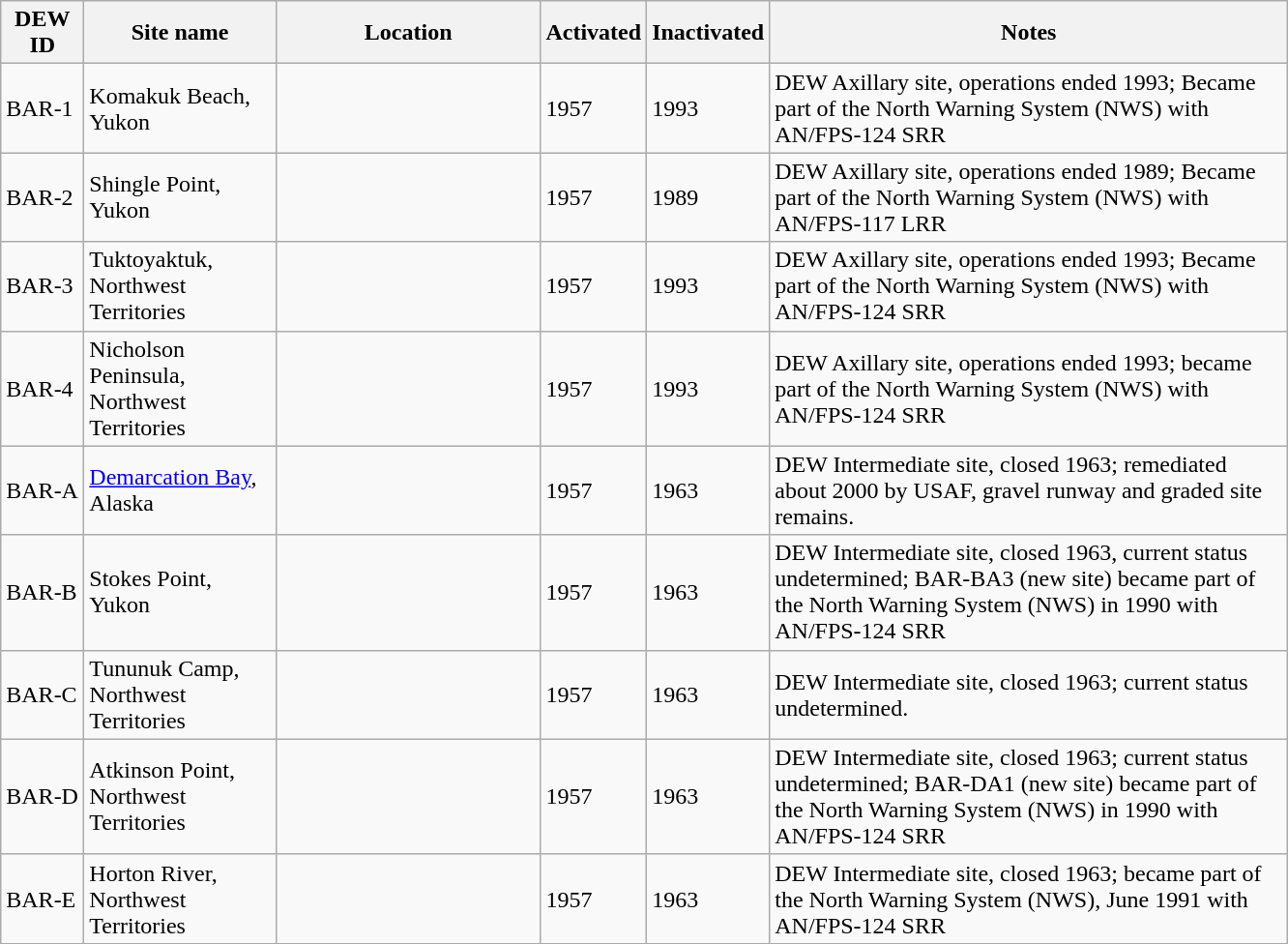<table class="wikitable sortable">
<tr>
<th scope="col" width="50">DEW ID</th>
<th scope="col" width="125">Site name</th>
<th scope="col" width="175">Location</th>
<th scope="col" width="50">Activated</th>
<th scope="col" width="50">Inactivated</th>
<th scope="col" width="350">Notes</th>
</tr>
<tr>
<td>BAR-1</td>
<td>Komakuk Beach, Yukon</td>
<td></td>
<td>1957</td>
<td>1993</td>
<td>DEW Axillary site, operations ended 1993; Became part of the North Warning System (NWS) with AN/FPS-124 SRR</td>
</tr>
<tr>
<td>BAR-2</td>
<td>Shingle Point, Yukon</td>
<td></td>
<td>1957</td>
<td>1989</td>
<td>DEW Axillary site, operations ended 1989; Became part of the North Warning System (NWS) with AN/FPS-117 LRR</td>
</tr>
<tr>
<td>BAR-3</td>
<td>Tuktoyaktuk, Northwest Territories</td>
<td></td>
<td>1957</td>
<td>1993</td>
<td>DEW Axillary site, operations ended 1993; Became part of the North Warning System (NWS) with AN/FPS-124 SRR</td>
</tr>
<tr>
<td>BAR-4</td>
<td>Nicholson Peninsula, Northwest Territories</td>
<td></td>
<td>1957</td>
<td>1993</td>
<td>DEW Axillary site, operations ended 1993; became part of the North Warning System (NWS) with AN/FPS-124 SRR</td>
</tr>
<tr>
<td>BAR-A</td>
<td><a href='#'>Demarcation Bay</a>, Alaska</td>
<td></td>
<td>1957</td>
<td>1963</td>
<td>DEW Intermediate site, closed 1963; remediated about 2000 by USAF, gravel runway and graded site remains.</td>
</tr>
<tr>
<td>BAR-B</td>
<td>Stokes Point, Yukon</td>
<td></td>
<td>1957</td>
<td>1963</td>
<td>DEW Intermediate site, closed 1963, current status undetermined; BAR-BA3 (new site) became part of the North Warning System (NWS) in 1990 with AN/FPS-124 SRR</td>
</tr>
<tr>
<td>BAR-C</td>
<td>Tununuk Camp, Northwest Territories</td>
<td></td>
<td>1957</td>
<td>1963</td>
<td>DEW Intermediate site, closed 1963; current status undetermined.</td>
</tr>
<tr>
<td>BAR-D</td>
<td>Atkinson Point, Northwest Territories</td>
<td></td>
<td>1957</td>
<td>1963</td>
<td>DEW Intermediate site, closed 1963; current status undetermined; BAR-DA1 (new site) became part of the North Warning System (NWS) in 1990 with AN/FPS-124 SRR</td>
</tr>
<tr>
<td>BAR-E</td>
<td>Horton River, Northwest Territories</td>
<td></td>
<td>1957</td>
<td>1963</td>
<td>DEW Intermediate site, closed 1963; became part of the North Warning System (NWS), June 1991  with AN/FPS-124 SRR</td>
</tr>
<tr>
</tr>
<tr>
</tr>
</table>
